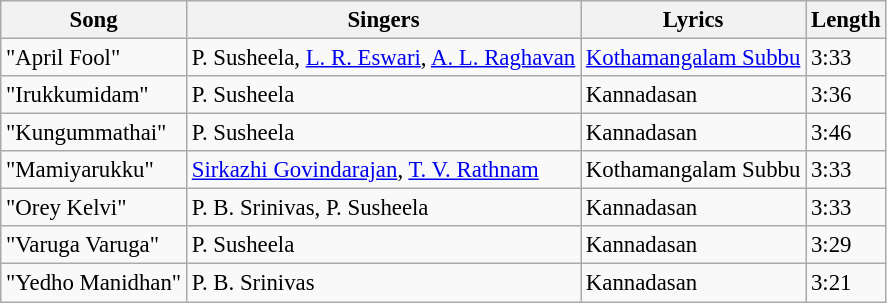<table class="wikitable" style="font-size:95%;">
<tr>
<th>Song</th>
<th>Singers</th>
<th>Lyrics</th>
<th>Length</th>
</tr>
<tr>
<td>"April Fool"</td>
<td>P. Susheela, <a href='#'>L. R. Eswari</a>, <a href='#'>A. L. Raghavan</a></td>
<td><a href='#'>Kothamangalam Subbu</a></td>
<td>3:33</td>
</tr>
<tr>
<td>"Irukkumidam"</td>
<td>P. Susheela</td>
<td>Kannadasan</td>
<td>3:36</td>
</tr>
<tr>
<td>"Kungummathai"</td>
<td>P. Susheela</td>
<td>Kannadasan</td>
<td>3:46</td>
</tr>
<tr>
<td>"Mamiyarukku"</td>
<td><a href='#'>Sirkazhi Govindarajan</a>, <a href='#'>T. V. Rathnam</a></td>
<td>Kothamangalam Subbu</td>
<td>3:33</td>
</tr>
<tr>
<td>"Orey Kelvi"</td>
<td>P. B. Srinivas, P. Susheela</td>
<td>Kannadasan</td>
<td>3:33</td>
</tr>
<tr>
<td>"Varuga Varuga"</td>
<td>P. Susheela</td>
<td>Kannadasan</td>
<td>3:29</td>
</tr>
<tr>
<td>"Yedho Manidhan"</td>
<td>P. B. Srinivas</td>
<td>Kannadasan</td>
<td>3:21</td>
</tr>
</table>
